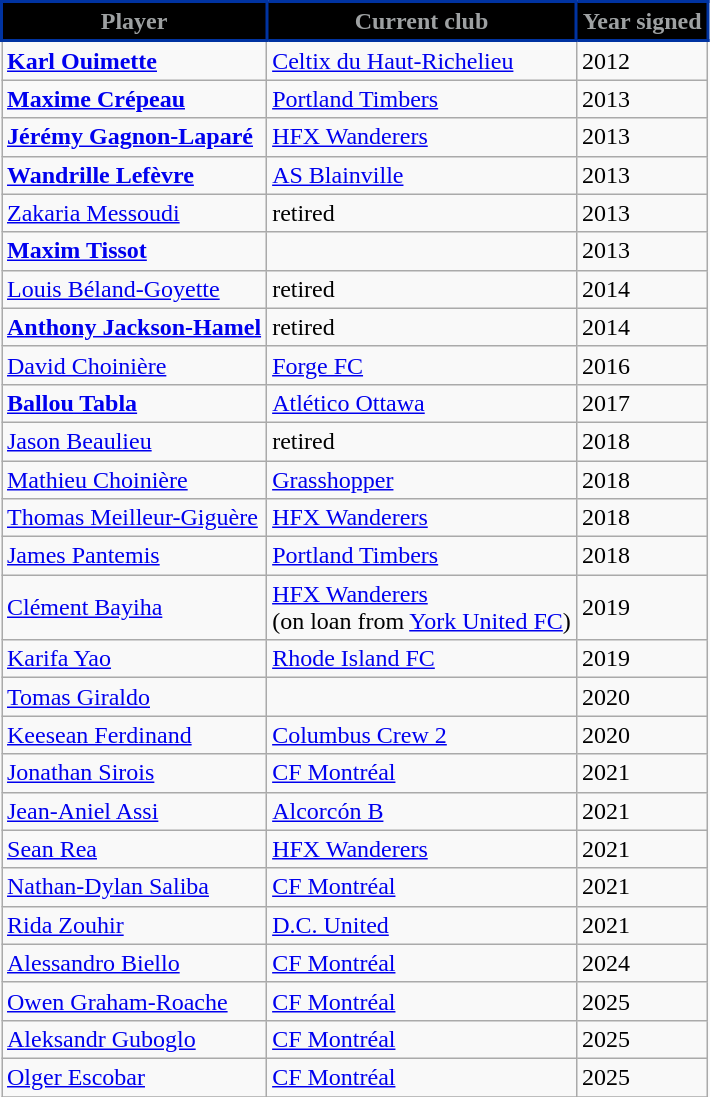<table class="wikitable" style="text-align:center">
<tr>
<th style="background:#000000; color:#9EA1A2; border:2px solid #0033A1;">Player</th>
<th style="background:#000000; color:#9EA1A2; border:2px solid #0033A1;">Current club</th>
<th style="background:#000000; color:#9EA1A2; border:2px solid #0033A1;">Year signed</th>
</tr>
<tr>
<td align=left> <strong><a href='#'>Karl Ouimette</a></strong></td>
<td align=left> <a href='#'>Celtix du Haut-Richelieu</a></td>
<td align=left>2012</td>
</tr>
<tr>
<td align=left> <strong><a href='#'>Maxime Crépeau</a></strong></td>
<td align=left> <a href='#'>Portland Timbers</a></td>
<td align=left>2013</td>
</tr>
<tr>
<td align=left> <strong><a href='#'>Jérémy Gagnon-Laparé</a></strong></td>
<td align=left> <a href='#'>HFX Wanderers</a></td>
<td align=left>2013</td>
</tr>
<tr>
<td align=left> <strong><a href='#'>Wandrille Lefèvre</a></strong></td>
<td align=left> <a href='#'>AS Blainville</a></td>
<td align=left>2013</td>
</tr>
<tr>
<td align=left> <a href='#'>Zakaria Messoudi</a></td>
<td align=left>retired</td>
<td align=left>2013</td>
</tr>
<tr>
<td align=left> <strong><a href='#'>Maxim Tissot</a></strong></td>
<td align=left></td>
<td align=left>2013</td>
</tr>
<tr>
<td align=left> <a href='#'>Louis Béland-Goyette</a></td>
<td align=left>retired</td>
<td align=left>2014</td>
</tr>
<tr>
<td align=left> <strong><a href='#'>Anthony Jackson-Hamel</a></strong></td>
<td align=left>retired</td>
<td align=left>2014</td>
</tr>
<tr>
<td align=left> <a href='#'>David Choinière</a></td>
<td align=left> <a href='#'>Forge FC</a></td>
<td align=left>2016</td>
</tr>
<tr>
<td align=left> <strong><a href='#'>Ballou Tabla</a></strong></td>
<td align=left> <a href='#'>Atlético Ottawa</a></td>
<td align=left>2017</td>
</tr>
<tr>
<td align=left> <a href='#'>Jason Beaulieu</a></td>
<td align=left>retired</td>
<td align=left>2018</td>
</tr>
<tr>
<td align=left> <a href='#'>Mathieu Choinière</a></td>
<td align=left> <a href='#'>Grasshopper</a></td>
<td align=left>2018</td>
</tr>
<tr>
<td align=left> <a href='#'>Thomas Meilleur-Giguère</a></td>
<td align=left> <a href='#'>HFX Wanderers</a></td>
<td align=left>2018</td>
</tr>
<tr>
<td align=left> <a href='#'>James Pantemis</a></td>
<td align=left> <a href='#'>Portland Timbers</a></td>
<td align=left>2018</td>
</tr>
<tr>
<td align=left> <a href='#'>Clément Bayiha</a></td>
<td align=left> <a href='#'>HFX Wanderers</a><br>(on loan from  <a href='#'>York United FC</a>)</td>
<td align=left>2019</td>
</tr>
<tr>
<td align=left> <a href='#'>Karifa Yao</a></td>
<td align=left> <a href='#'>Rhode Island FC</a></td>
<td align=left>2019</td>
</tr>
<tr>
<td align=left> <a href='#'>Tomas Giraldo</a></td>
<td align=left></td>
<td align=left>2020</td>
</tr>
<tr>
<td align=left> <a href='#'>Keesean Ferdinand</a></td>
<td align=left> <a href='#'>Columbus Crew 2</a></td>
<td align=left>2020</td>
</tr>
<tr>
<td align=left> <a href='#'>Jonathan Sirois</a></td>
<td align=left> <a href='#'>CF Montréal</a></td>
<td align=left>2021</td>
</tr>
<tr>
<td align=left> <a href='#'>Jean-Aniel Assi</a></td>
<td align=left> <a href='#'>Alcorcón B</a></td>
<td align=left>2021</td>
</tr>
<tr>
<td align=left> <a href='#'>Sean Rea</a></td>
<td align=left> <a href='#'>HFX Wanderers</a></td>
<td align=left>2021</td>
</tr>
<tr>
<td align=left> <a href='#'>Nathan-Dylan Saliba</a></td>
<td align=left> <a href='#'>CF Montréal</a></td>
<td align=left>2021</td>
</tr>
<tr>
<td align=left> <a href='#'>Rida Zouhir</a></td>
<td align=left> <a href='#'>D.C. United</a></td>
<td align=left>2021</td>
</tr>
<tr>
<td align=left> <a href='#'>Alessandro Biello</a></td>
<td align=left> <a href='#'>CF Montréal</a></td>
<td align=left>2024</td>
</tr>
<tr>
<td align=left> <a href='#'>Owen Graham-Roache</a></td>
<td align=left> <a href='#'>CF Montréal</a></td>
<td align=left>2025</td>
</tr>
<tr>
<td align=left> <a href='#'>Aleksandr Guboglo</a></td>
<td align=left> <a href='#'>CF Montréal</a></td>
<td align=left>2025</td>
</tr>
<tr>
<td align=left> <a href='#'>Olger Escobar</a></td>
<td align=left> <a href='#'>CF Montréal</a></td>
<td align=left>2025</td>
</tr>
<tr>
</tr>
</table>
